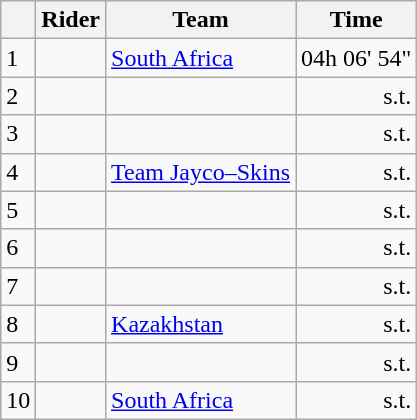<table class=wikitable>
<tr>
<th></th>
<th>Rider</th>
<th>Team</th>
<th>Time</th>
</tr>
<tr>
<td>1</td>
<td></td>
<td><a href='#'>South Africa</a></td>
<td align=right>04h 06' 54"</td>
</tr>
<tr>
<td>2</td>
<td> </td>
<td></td>
<td align=right>s.t.</td>
</tr>
<tr>
<td>3</td>
<td></td>
<td></td>
<td align=right>s.t.</td>
</tr>
<tr>
<td>4</td>
<td></td>
<td><a href='#'>Team Jayco–Skins</a></td>
<td align=right>s.t.</td>
</tr>
<tr>
<td>5</td>
<td> </td>
<td></td>
<td align=right>s.t.</td>
</tr>
<tr>
<td>6</td>
<td></td>
<td></td>
<td align=right>s.t.</td>
</tr>
<tr>
<td>7</td>
<td></td>
<td></td>
<td align=right>s.t.</td>
</tr>
<tr>
<td>8</td>
<td></td>
<td><a href='#'>Kazakhstan</a></td>
<td align=right>s.t.</td>
</tr>
<tr>
<td>9</td>
<td></td>
<td></td>
<td align=right>s.t.</td>
</tr>
<tr>
<td>10</td>
<td></td>
<td><a href='#'>South Africa</a></td>
<td align=right>s.t.</td>
</tr>
</table>
